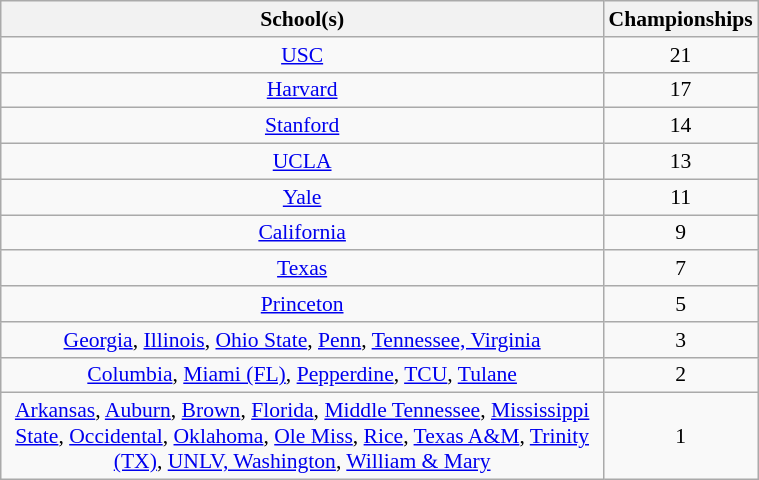<table class="wikitable sortable" style="font-size:90%; width: 40%; text-align: center;">
<tr>
<th>School(s)</th>
<th>Championships</th>
</tr>
<tr>
<td><a href='#'>USC</a></td>
<td>21</td>
</tr>
<tr>
<td><a href='#'>Harvard</a></td>
<td>17</td>
</tr>
<tr>
<td><a href='#'>Stanford</a></td>
<td>14</td>
</tr>
<tr>
<td><a href='#'>UCLA</a></td>
<td>13</td>
</tr>
<tr>
<td><a href='#'>Yale</a></td>
<td>11</td>
</tr>
<tr>
<td><a href='#'>California</a></td>
<td>9</td>
</tr>
<tr>
<td><a href='#'>Texas</a></td>
<td>7</td>
</tr>
<tr>
<td><a href='#'>Princeton</a></td>
<td>5</td>
</tr>
<tr>
<td><a href='#'>Georgia</a>, <a href='#'>Illinois</a>, <a href='#'>Ohio State</a>, <a href='#'>Penn</a>, <a href='#'>Tennessee, Virginia</a></td>
<td>3</td>
</tr>
<tr>
<td><a href='#'>Columbia</a>, <a href='#'>Miami (FL)</a>, <a href='#'>Pepperdine</a>, <a href='#'>TCU</a>, <a href='#'>Tulane</a></td>
<td>2</td>
</tr>
<tr>
<td><a href='#'>Arkansas</a>, <a href='#'>Auburn</a>, <a href='#'>Brown</a>, <a href='#'>Florida</a>, <a href='#'>Middle Tennessee</a>, <a href='#'>Mississippi State</a>, <a href='#'>Occidental</a>, <a href='#'>Oklahoma</a>, <a href='#'>Ole Miss</a>, <a href='#'>Rice</a>, <a href='#'>Texas A&M</a>, <a href='#'>Trinity (TX)</a>, <a href='#'>UNLV, Washington</a>, <a href='#'>William & Mary</a></td>
<td>1</td>
</tr>
</table>
